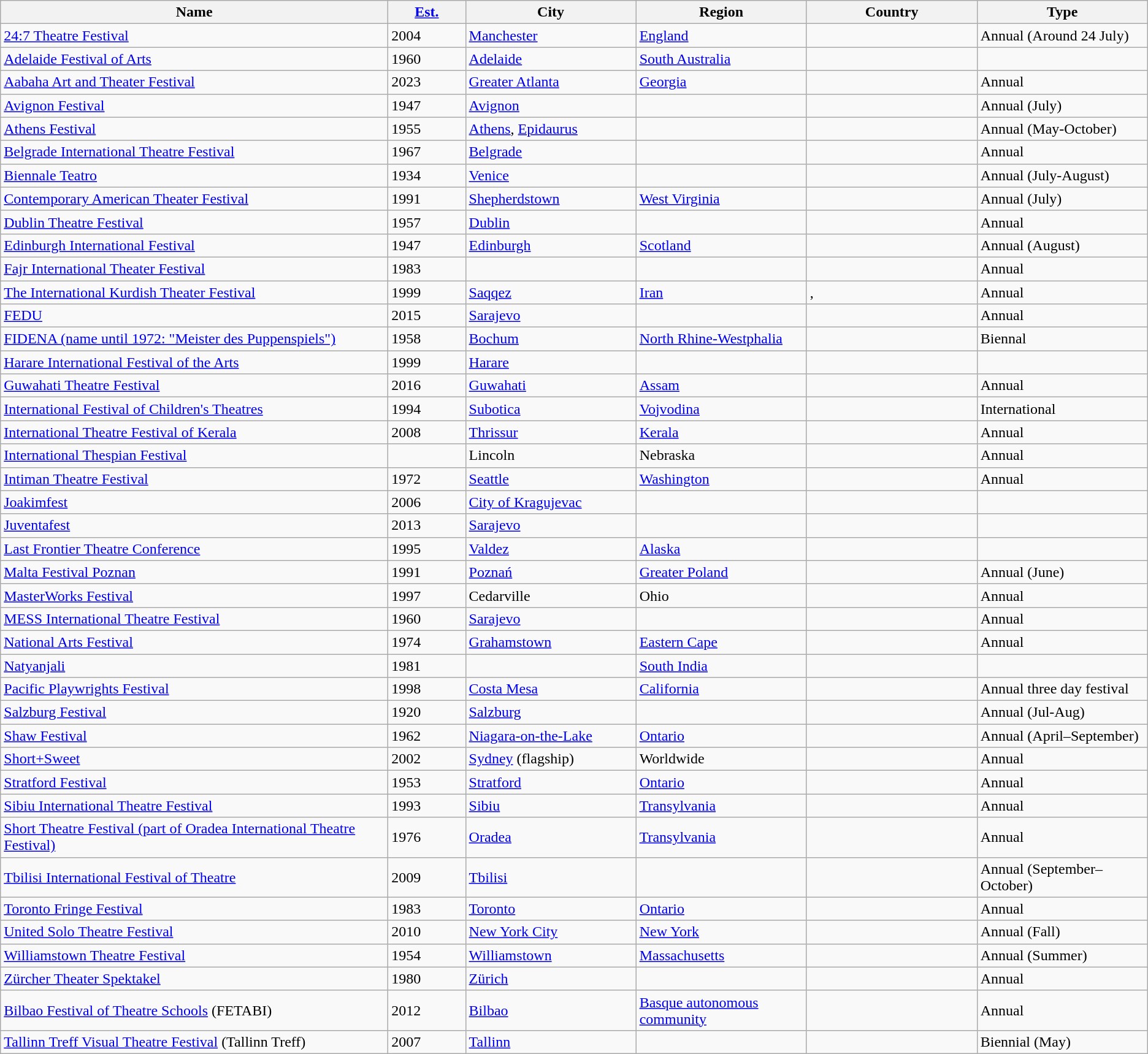<table class="wikitable sortable">
<tr>
<th width="25%">Name</th>
<th width="5%"><a href='#'>Est.</a></th>
<th width="11%">City</th>
<th width="11%">Region</th>
<th width="11%">Country</th>
<th width="11%">Type</th>
</tr>
<tr>
<td><a href='#'>24:7 Theatre Festival</a></td>
<td>2004</td>
<td><a href='#'>Manchester</a></td>
<td><a href='#'>England</a></td>
<td></td>
<td>Annual (Around 24 July)</td>
</tr>
<tr>
<td><a href='#'>Adelaide Festival of Arts</a></td>
<td>1960</td>
<td><a href='#'>Adelaide</a></td>
<td><a href='#'>South Australia</a></td>
<td></td>
<td></td>
</tr>
<tr>
<td><a href='#'>Aabaha Art and Theater Festival</a></td>
<td>2023</td>
<td><a href='#'>Greater Atlanta</a></td>
<td><a href='#'>Georgia</a></td>
<td></td>
<td>Annual</td>
</tr>
<tr>
<td><a href='#'>Avignon Festival</a></td>
<td>1947</td>
<td><a href='#'>Avignon</a></td>
<td></td>
<td></td>
<td>Annual (July)</td>
</tr>
<tr>
<td><a href='#'>Athens Festival</a></td>
<td>1955</td>
<td><a href='#'>Athens</a>, <a href='#'>Epidaurus</a></td>
<td></td>
<td></td>
<td>Annual (May-October)</td>
</tr>
<tr>
<td><a href='#'>Belgrade International Theatre Festival</a></td>
<td>1967</td>
<td><a href='#'>Belgrade</a></td>
<td></td>
<td></td>
<td>Annual</td>
</tr>
<tr>
<td><a href='#'>Biennale Teatro</a></td>
<td>1934</td>
<td><a href='#'>Venice</a></td>
<td></td>
<td></td>
<td>Annual (July-August)</td>
</tr>
<tr>
<td><a href='#'>Contemporary American Theater Festival</a></td>
<td>1991</td>
<td><a href='#'>Shepherdstown</a></td>
<td><a href='#'>West Virginia</a></td>
<td></td>
<td>Annual (July)</td>
</tr>
<tr>
<td><a href='#'>Dublin Theatre Festival</a></td>
<td>1957</td>
<td><a href='#'>Dublin</a></td>
<td></td>
<td></td>
<td>Annual</td>
</tr>
<tr>
<td><a href='#'>Edinburgh International Festival</a></td>
<td>1947</td>
<td><a href='#'>Edinburgh</a></td>
<td><a href='#'>Scotland</a></td>
<td></td>
<td>Annual (August)</td>
</tr>
<tr>
<td><a href='#'>Fajr International Theater Festival</a></td>
<td>1983</td>
<td></td>
<td></td>
<td></td>
<td>Annual</td>
</tr>
<tr>
<td><a href='#'>The International Kurdish Theater Festival</a></td>
<td>1999</td>
<td><a href='#'>Saqqez</a></td>
<td><a href='#'>Iran</a></td>
<td>,</td>
<td>Annual</td>
</tr>
<tr>
<td><a href='#'>FEDU</a></td>
<td>2015</td>
<td><a href='#'>Sarajevo</a></td>
<td></td>
<td></td>
<td>Annual</td>
</tr>
<tr>
<td><a href='#'>FIDENA (name until 1972: "Meister des Puppenspiels")</a></td>
<td>1958</td>
<td><a href='#'>Bochum</a></td>
<td><a href='#'>North Rhine-Westphalia</a></td>
<td></td>
<td>Biennal</td>
</tr>
<tr>
<td><a href='#'>Harare International Festival of the Arts</a></td>
<td>1999</td>
<td><a href='#'>Harare</a></td>
<td></td>
<td></td>
<td></td>
</tr>
<tr>
<td><a href='#'>Guwahati Theatre Festival</a></td>
<td>2016</td>
<td><a href='#'>Guwahati</a></td>
<td><a href='#'>Assam</a></td>
<td></td>
<td>Annual</td>
</tr>
<tr>
<td><a href='#'>International Festival of Children's Theatres</a></td>
<td>1994</td>
<td><a href='#'>Subotica</a></td>
<td><a href='#'>Vojvodina</a></td>
<td></td>
<td>International</td>
</tr>
<tr>
<td><a href='#'>International Theatre Festival of Kerala</a></td>
<td>2008</td>
<td><a href='#'>Thrissur</a></td>
<td><a href='#'>Kerala</a></td>
<td></td>
<td>Annual</td>
</tr>
<tr>
<td><a href='#'>International Thespian Festival</a></td>
<td></td>
<td>Lincoln</td>
<td>Nebraska</td>
<td></td>
<td>Annual</td>
</tr>
<tr>
<td><a href='#'>Intiman Theatre Festival</a></td>
<td>1972</td>
<td><a href='#'>Seattle</a></td>
<td><a href='#'>Washington</a></td>
<td></td>
<td>Annual</td>
</tr>
<tr>
<td><a href='#'>Joakimfest</a></td>
<td>2006</td>
<td><a href='#'>City of Kragujevac</a></td>
<td></td>
<td></td>
<td></td>
</tr>
<tr>
<td><a href='#'>Juventafest</a></td>
<td>2013</td>
<td><a href='#'>Sarajevo</a></td>
<td></td>
<td></td>
<td></td>
</tr>
<tr>
<td><a href='#'>Last Frontier Theatre Conference</a></td>
<td>1995</td>
<td><a href='#'>Valdez</a></td>
<td><a href='#'>Alaska</a></td>
<td></td>
<td></td>
</tr>
<tr>
<td><a href='#'>Malta Festival Poznan</a></td>
<td>1991</td>
<td><a href='#'>Poznań</a></td>
<td><a href='#'>Greater Poland</a></td>
<td></td>
<td>Annual (June)</td>
</tr>
<tr>
<td><a href='#'>MasterWorks Festival</a></td>
<td>1997</td>
<td>Cedarville</td>
<td>Ohio</td>
<td></td>
<td>Annual</td>
</tr>
<tr>
<td><a href='#'>MESS International Theatre Festival</a></td>
<td>1960</td>
<td><a href='#'>Sarajevo</a></td>
<td></td>
<td></td>
<td>Annual</td>
</tr>
<tr>
<td><a href='#'>National Arts Festival</a></td>
<td>1974</td>
<td><a href='#'>Grahamstown</a></td>
<td><a href='#'>Eastern Cape</a></td>
<td></td>
<td>Annual</td>
</tr>
<tr>
<td><a href='#'>Natyanjali</a></td>
<td>1981</td>
<td></td>
<td><a href='#'>South India</a></td>
<td></td>
<td></td>
</tr>
<tr>
<td><a href='#'>Pacific Playwrights Festival</a></td>
<td>1998</td>
<td><a href='#'>Costa Mesa</a></td>
<td><a href='#'>California</a></td>
<td></td>
<td>Annual three day festival</td>
</tr>
<tr>
<td><a href='#'>Salzburg Festival</a></td>
<td>1920</td>
<td><a href='#'>Salzburg</a></td>
<td></td>
<td></td>
<td>Annual (Jul-Aug)</td>
</tr>
<tr>
<td><a href='#'>Shaw Festival</a></td>
<td>1962</td>
<td><a href='#'>Niagara-on-the-Lake</a></td>
<td><a href='#'>Ontario</a></td>
<td></td>
<td>Annual (April–September)</td>
</tr>
<tr>
<td><a href='#'>Short+Sweet</a></td>
<td>2002</td>
<td><a href='#'>Sydney</a> (flagship)</td>
<td>Worldwide</td>
<td></td>
<td>Annual</td>
</tr>
<tr>
<td><a href='#'>Stratford Festival</a></td>
<td>1953</td>
<td><a href='#'>Stratford</a></td>
<td><a href='#'>Ontario</a></td>
<td></td>
<td>Annual</td>
</tr>
<tr>
<td><a href='#'>Sibiu International Theatre Festival</a></td>
<td>1993</td>
<td><a href='#'>Sibiu</a></td>
<td><a href='#'>Transylvania</a></td>
<td></td>
<td>Annual</td>
</tr>
<tr>
<td><a href='#'>Short Theatre Festival (part of Oradea International Theatre Festival)</a></td>
<td>1976</td>
<td><a href='#'>Oradea</a></td>
<td><a href='#'>Transylvania</a></td>
<td></td>
<td>Annual</td>
</tr>
<tr>
<td><a href='#'>Tbilisi International Festival of Theatre</a></td>
<td>2009</td>
<td><a href='#'>Tbilisi</a></td>
<td></td>
<td></td>
<td>Annual (September–October)</td>
</tr>
<tr>
<td><a href='#'>Toronto Fringe Festival</a></td>
<td>1983</td>
<td><a href='#'>Toronto</a></td>
<td><a href='#'>Ontario</a></td>
<td></td>
<td>Annual</td>
</tr>
<tr>
<td><a href='#'>United Solo Theatre Festival</a></td>
<td>2010</td>
<td><a href='#'>New York City</a></td>
<td><a href='#'>New York</a></td>
<td></td>
<td>Annual (Fall)</td>
</tr>
<tr>
<td><a href='#'>Williamstown Theatre Festival</a></td>
<td>1954</td>
<td><a href='#'>Williamstown</a></td>
<td><a href='#'>Massachusetts</a></td>
<td></td>
<td>Annual (Summer)</td>
</tr>
<tr>
<td><a href='#'>Zürcher Theater Spektakel</a></td>
<td>1980</td>
<td><a href='#'>Zürich</a></td>
<td></td>
<td></td>
<td>Annual</td>
</tr>
<tr>
<td><a href='#'>Bilbao Festival of Theatre Schools</a> (FETABI)</td>
<td>2012</td>
<td><a href='#'>Bilbao</a></td>
<td><a href='#'>Basque autonomous community</a></td>
<td></td>
<td>Annual</td>
</tr>
<tr>
<td><a href='#'>Tallinn Treff Visual Theatre Festival</a> (Tallinn Treff)</td>
<td>2007</td>
<td><a href='#'>Tallinn</a></td>
<td></td>
<td></td>
<td>Biennial (May)</td>
</tr>
</table>
